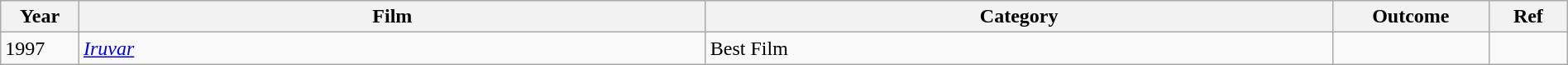<table class="wikitable" style="width:100%;">
<tr>
<th width=5%>Year</th>
<th style="width:40%;">Film</th>
<th style="width:40%;">Category</th>
<th style="width:10%;">Outcome</th>
<th style="width:5%;">Ref</th>
</tr>
<tr>
<td>1997</td>
<td><em><a href='#'>Iruvar</a></em></td>
<td>Best Film</td>
<td></td>
<td></td>
</tr>
</table>
